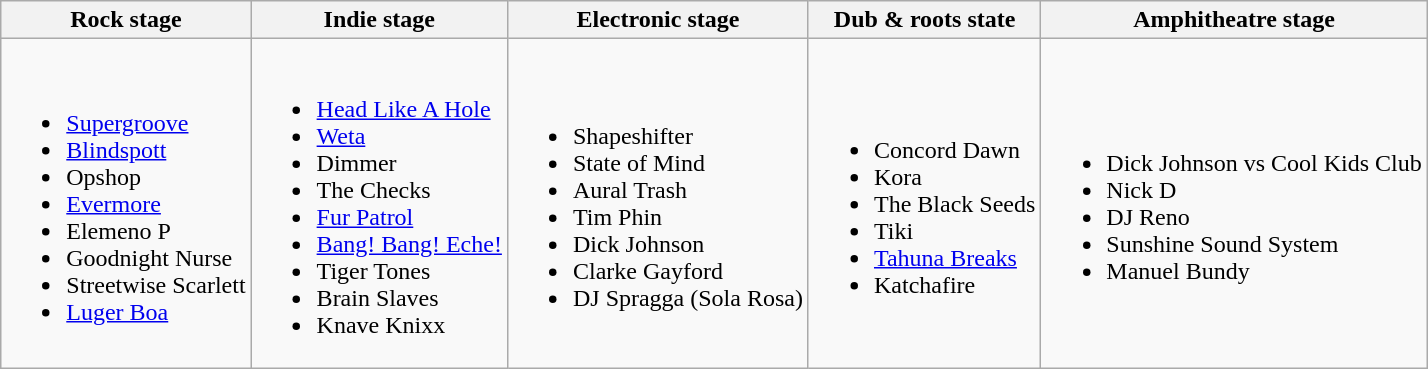<table class="wikitable vertical-align-top">
<tr>
<th>Rock stage</th>
<th>Indie stage</th>
<th>Electronic stage</th>
<th>Dub & roots state</th>
<th>Amphitheatre stage</th>
</tr>
<tr>
<td><br><ul><li><a href='#'>Supergroove</a></li><li><a href='#'>Blindspott</a></li><li>Opshop</li><li><a href='#'>Evermore</a></li><li>Elemeno P</li><li>Goodnight Nurse</li><li>Streetwise Scarlett</li><li><a href='#'>Luger Boa</a></li></ul></td>
<td><br><ul><li><a href='#'>Head Like A Hole</a></li><li><a href='#'>Weta</a></li><li>Dimmer</li><li>The Checks</li><li><a href='#'>Fur Patrol</a></li><li><a href='#'>Bang! Bang! Eche!</a></li><li>Tiger Tones</li><li>Brain Slaves</li><li>Knave Knixx</li></ul></td>
<td><br><ul><li>Shapeshifter</li><li>State of Mind</li><li>Aural Trash</li><li>Tim Phin</li><li>Dick Johnson</li><li>Clarke Gayford</li><li>DJ Spragga (Sola Rosa)</li></ul></td>
<td><br><ul><li>Concord Dawn</li><li>Kora</li><li>The Black Seeds</li><li>Tiki</li><li><a href='#'>Tahuna Breaks</a></li><li>Katchafire</li></ul></td>
<td><br><ul><li>Dick Johnson vs Cool Kids Club</li><li>Nick D</li><li>DJ Reno</li><li>Sunshine Sound System</li><li>Manuel Bundy</li></ul></td>
</tr>
</table>
